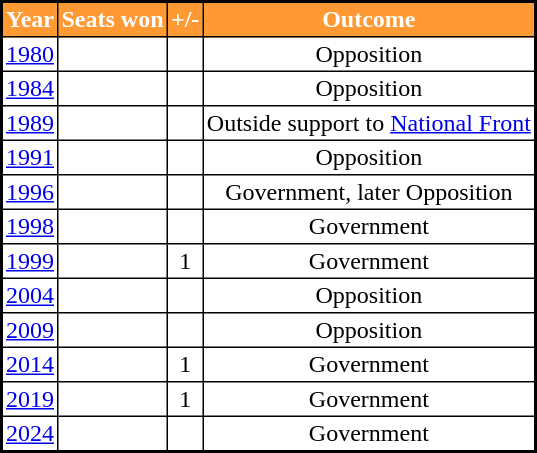<table class="sortable" cellspacing="0" cellpadding="2" border="1" style="border-collapse: collapse; border: 2px #000000 solid; font-size: x-big; width=">
<tr>
<th style="background-color:#FF9933; color:white">Year</th>
<th style="background-color:#FF9933; color:white">Seats won</th>
<th style="background-color:#FF9933; color:white">+/-</th>
<th style="background-color:#FF9933; color:white">Outcome</th>
</tr>
<tr style="text-align:center;">
<td><a href='#'>1980</a></td>
<td></td>
<td></td>
<td>Opposition</td>
</tr>
<tr style="text-align:center;">
<td><a href='#'>1984</a></td>
<td></td>
<td></td>
<td>Opposition</td>
</tr>
<tr style="text-align:center;">
<td><a href='#'>1989</a></td>
<td></td>
<td></td>
<td>Outside support to <a href='#'>National Front</a></td>
</tr>
<tr style="text-align:center;">
<td><a href='#'>1991</a></td>
<td></td>
<td></td>
<td>Opposition</td>
</tr>
<tr style="text-align:center;">
<td><a href='#'>1996</a></td>
<td></td>
<td></td>
<td>Government, later Opposition</td>
</tr>
<tr style="text-align:center;">
<td><a href='#'>1998</a></td>
<td></td>
<td></td>
<td>Government</td>
</tr>
<tr style="text-align:center;">
<td><a href='#'>1999</a></td>
<td></td>
<td> 1</td>
<td>Government</td>
</tr>
<tr style="text-align:center;">
<td><a href='#'>2004</a></td>
<td></td>
<td></td>
<td>Opposition</td>
</tr>
<tr style="text-align:center;">
<td><a href='#'>2009</a></td>
<td></td>
<td></td>
<td>Opposition</td>
</tr>
<tr style="text-align:center;">
<td><a href='#'>2014</a></td>
<td></td>
<td> 1</td>
<td>Government</td>
</tr>
<tr style="text-align:center;">
<td><a href='#'>2019</a></td>
<td></td>
<td> 1</td>
<td>Government</td>
</tr>
<tr style="text-align:center;">
<td><a href='#'>2024</a></td>
<td></td>
<td></td>
<td>Government</td>
</tr>
</table>
